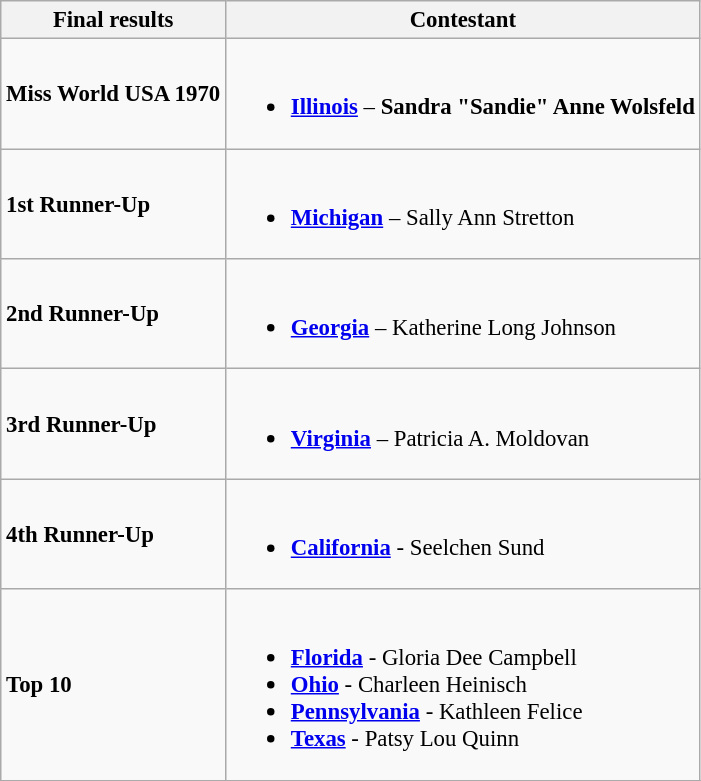<table class="wikitable sortable" style="font-size: 95%;">
<tr>
<th>Final results</th>
<th>Contestant</th>
</tr>
<tr>
<td><strong>Miss World USA 1970</strong></td>
<td><br><ul><li><strong> <a href='#'>Illinois</a></strong> – <strong>Sandra "Sandie" Anne Wolsfeld</strong></li></ul></td>
</tr>
<tr>
<td><strong>1st Runner-Up</strong></td>
<td><br><ul><li><strong> <a href='#'>Michigan</a></strong> – Sally Ann Stretton</li></ul></td>
</tr>
<tr>
<td><strong>2nd Runner-Up</strong></td>
<td><br><ul><li><strong> <a href='#'>Georgia</a></strong> – Katherine Long Johnson</li></ul></td>
</tr>
<tr>
<td><strong>3rd Runner-Up</strong></td>
<td><br><ul><li><strong> <a href='#'>Virginia</a></strong> – Patricia A. Moldovan</li></ul></td>
</tr>
<tr>
<td><strong>4th Runner-Up</strong></td>
<td><br><ul><li><strong> <a href='#'>California</a></strong> - Seelchen Sund</li></ul></td>
</tr>
<tr>
<td><strong>Top 10</strong></td>
<td><br><ul><li><strong> <a href='#'>Florida</a></strong> - Gloria Dee Campbell</li><li><strong> <a href='#'>Ohio</a></strong> - Charleen Heinisch</li><li><strong> <a href='#'>Pennsylvania</a></strong> - Kathleen Felice</li><li><strong> <a href='#'>Texas</a></strong> - Patsy Lou Quinn</li></ul></td>
</tr>
<tr>
</tr>
</table>
